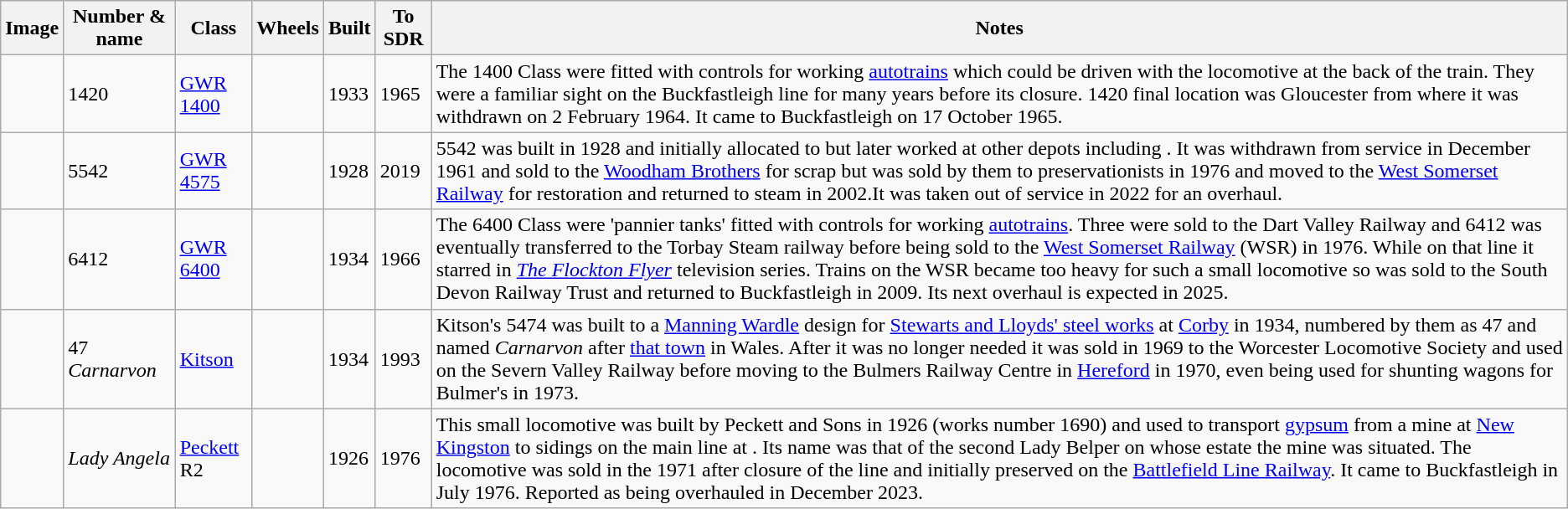<table class="wikitable sortable">
<tr>
<th class=unsortable>Image</th>
<th>Number & name</th>
<th>Class</th>
<th>Wheels</th>
<th>Built</th>
<th>To SDR</th>
<th class=unsortable>Notes</th>
</tr>
<tr>
<td></td>
<td>1420</td>
<td><a href='#'>GWR 1400</a></td>
<td></td>
<td>1933</td>
<td>1965</td>
<td>The 1400 Class were fitted with controls for working <a href='#'>autotrains</a> which could be driven with the locomotive at the back of the train. They were a familiar sight on the Buckfastleigh line for many years before its closure. 1420 final location was Gloucester from where it was withdrawn on 2 February 1964. It came to Buckfastleigh on 17 October 1965.</td>
</tr>
<tr>
<td></td>
<td>5542</td>
<td><a href='#'>GWR 4575</a></td>
<td></td>
<td>1928</td>
<td>2019</td>
<td>5542 was built in 1928 and initially allocated to  but later worked at other depots including . It was withdrawn from service in December 1961 and sold to the <a href='#'>Woodham Brothers</a> for scrap but was sold by them to preservationists in 1976 and moved to the <a href='#'>West Somerset Railway</a> for restoration and returned to steam in 2002.It was taken out of service in 2022 for an overhaul.</td>
</tr>
<tr>
<td></td>
<td>6412</td>
<td><a href='#'>GWR 6400</a></td>
<td></td>
<td>1934</td>
<td>1966</td>
<td>The 6400 Class were 'pannier tanks' fitted with controls for working <a href='#'>autotrains</a>. Three were sold to the Dart Valley Railway and 6412 was eventually transferred to the Torbay Steam railway before being sold to the <a href='#'>West Somerset Railway</a> (WSR) in 1976. While on that line it starred in <em><a href='#'>The Flockton Flyer</a></em> television series. Trains on the WSR became too heavy for such a small locomotive so was sold to the South Devon Railway Trust and returned to Buckfastleigh in 2009. Its next overhaul is expected in 2025.</td>
</tr>
<tr>
<td></td>
<td data-sort-value="Carnarvon">47 <em>Carnarvon</em></td>
<td><a href='#'>Kitson</a></td>
<td></td>
<td>1934</td>
<td>1993</td>
<td>Kitson's 5474 was built to a <a href='#'>Manning Wardle</a> design for <a href='#'>Stewarts and Lloyds' steel works</a> at <a href='#'>Corby</a> in 1934, numbered by them as 47 and named <em>Carnarvon</em> after <a href='#'>that town</a> in Wales. After it was no longer needed it was sold in 1969 to the Worcester Locomotive Society and used on the Severn Valley Railway before moving to the Bulmers Railway Centre in <a href='#'>Hereford</a> in 1970, even being used for shunting wagons for Bulmer's in 1973.</td>
</tr>
<tr>
<td></td>
<td><em>Lady Angela</em></td>
<td><a href='#'>Peckett</a> R2</td>
<td></td>
<td>1926</td>
<td>1976</td>
<td>This small locomotive was built by Peckett and Sons in 1926 (works number 1690) and used to transport <a href='#'>gypsum</a>  from a mine at <a href='#'>New Kingston</a> to sidings on the main line at . Its name was that of the second Lady Belper on whose estate the mine was situated. The locomotive was sold in the 1971 after closure of the line and initially preserved on the <a href='#'>Battlefield Line Railway</a>. It came to Buckfastleigh in July 1976. Reported as being overhauled in December 2023.</td>
</tr>
</table>
